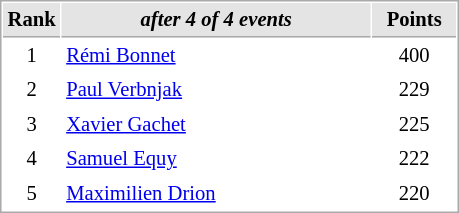<table cellspacing="1" cellpadding="3" style="border:1px solid #AAAAAA;font-size:86%">
<tr style="background-color: #E4E4E4;">
<th style="border-bottom:1px solid #AAAAAA; width: 10px;">Rank</th>
<th style="border-bottom:1px solid #AAAAAA; width: 200px;"><em>after 4 of 4 events</em></th>
<th style="border-bottom:1px solid #AAAAAA; width: 50px;">Points</th>
</tr>
<tr>
<td align=center>1</td>
<td> <a href='#'>Rémi Bonnet</a></td>
<td align=center>400</td>
</tr>
<tr>
<td align=center>2</td>
<td> <a href='#'>Paul Verbnjak</a></td>
<td align=center>229</td>
</tr>
<tr>
<td align=center>3</td>
<td> <a href='#'>Xavier Gachet</a></td>
<td align=center>225</td>
</tr>
<tr>
<td align=center>4</td>
<td> <a href='#'>Samuel Equy</a></td>
<td align=center>222</td>
</tr>
<tr>
<td align=center>5</td>
<td> <a href='#'>Maximilien Drion</a></td>
<td align=center>220</td>
</tr>
</table>
